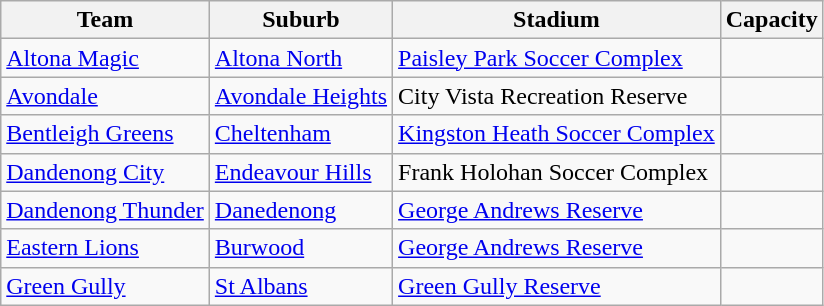<table class="wikitable sortable">
<tr>
<th>Team</th>
<th>Suburb</th>
<th>Stadium</th>
<th>Capacity</th>
</tr>
<tr>
<td><a href='#'>Altona Magic</a></td>
<td><a href='#'>Altona North</a></td>
<td><a href='#'>Paisley Park Soccer Complex</a></td>
<td style="text-align:center"></td>
</tr>
<tr>
<td><a href='#'>Avondale</a></td>
<td><a href='#'>Avondale Heights</a></td>
<td>City Vista Recreation Reserve</td>
<td style="text-align:center"></td>
</tr>
<tr>
<td><a href='#'>Bentleigh Greens</a></td>
<td><a href='#'>Cheltenham</a></td>
<td><a href='#'>Kingston Heath Soccer Complex</a></td>
<td style="text-align:center"></td>
</tr>
<tr>
<td><a href='#'>Dandenong City</a></td>
<td><a href='#'>Endeavour Hills</a></td>
<td>Frank Holohan Soccer Complex</td>
<td style="text-align:center"></td>
</tr>
<tr>
<td><a href='#'>Dandenong Thunder</a></td>
<td><a href='#'>Danedenong</a></td>
<td><a href='#'>George Andrews Reserve</a></td>
<td style="text-align:center"></td>
</tr>
<tr>
<td><a href='#'>Eastern Lions</a></td>
<td><a href='#'>Burwood</a></td>
<td><a href='#'>George Andrews Reserve</a></td>
<td style="text-align:center"></td>
</tr>
<tr>
<td><a href='#'>Green Gully</a></td>
<td><a href='#'>St Albans</a></td>
<td><a href='#'>Green Gully Reserve</a></td>
<td style="text-align:center"></td>
</tr>
</table>
